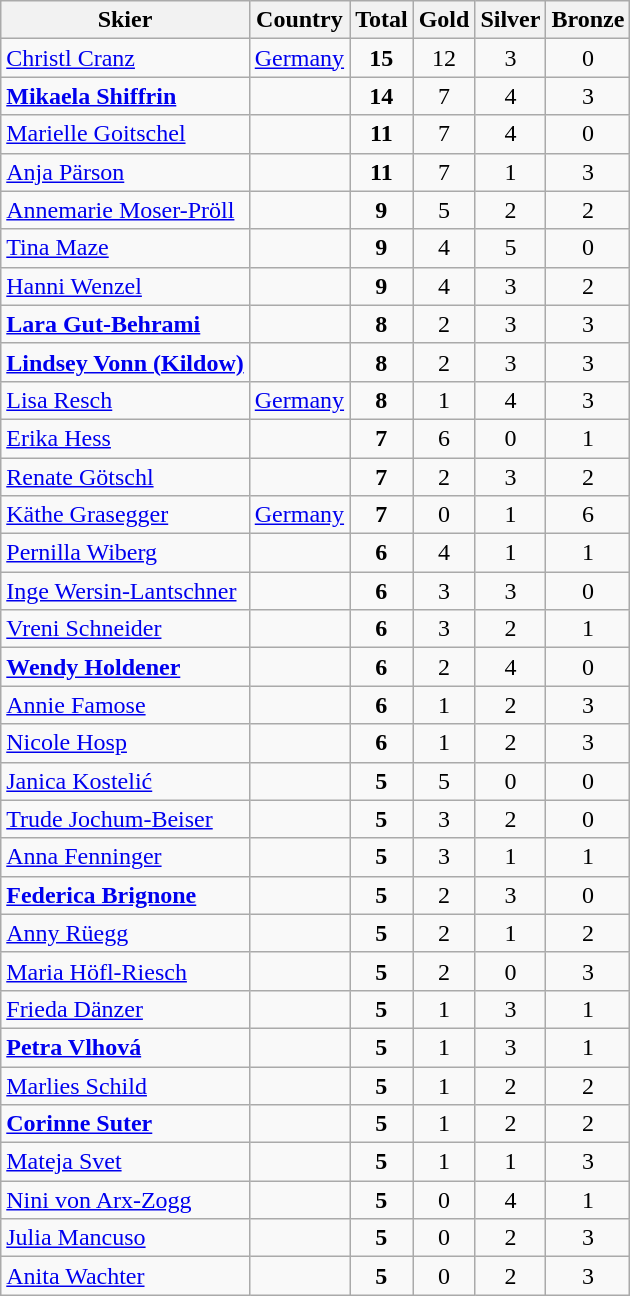<table class="wikitable sortable" style="text-align:center" style="font-size:100%;">
<tr>
<th>Skier</th>
<th>Country</th>
<th>Total</th>
<th>Gold</th>
<th>Silver</th>
<th>Bronze</th>
</tr>
<tr>
<td style="text-align:left;"><a href='#'>Christl Cranz</a></td>
<td style="text-align:left;"> <a href='#'>Germany</a></td>
<td><strong>15</strong></td>
<td>12</td>
<td>3</td>
<td>0</td>
</tr>
<tr>
<td style="text-align:left;"><strong><a href='#'>Mikaela Shiffrin</a></strong></td>
<td style="text-align:left;"></td>
<td><strong>14</strong></td>
<td>7</td>
<td>4</td>
<td>3</td>
</tr>
<tr>
<td style="text-align:left;"><a href='#'>Marielle Goitschel</a></td>
<td style="text-align:left;"></td>
<td><strong>11</strong></td>
<td>7</td>
<td>4</td>
<td>0</td>
</tr>
<tr>
<td style="text-align:left;"><a href='#'>Anja Pärson</a></td>
<td style="text-align:left;"></td>
<td><strong>11</strong></td>
<td>7</td>
<td>1</td>
<td>3</td>
</tr>
<tr>
<td style="text-align:left;"><a href='#'>Annemarie Moser-Pröll</a></td>
<td style="text-align:left;"></td>
<td><strong>9</strong></td>
<td>5</td>
<td>2</td>
<td>2</td>
</tr>
<tr>
<td style="text-align:left;"><a href='#'>Tina Maze</a></td>
<td style="text-align:left;"></td>
<td><strong>9</strong></td>
<td>4</td>
<td>5</td>
<td>0</td>
</tr>
<tr>
<td style="text-align:left;"><a href='#'>Hanni Wenzel</a></td>
<td style="text-align:left;"></td>
<td><strong>9</strong></td>
<td>4</td>
<td>3</td>
<td>2</td>
</tr>
<tr>
<td style="text-align:left;"><strong><a href='#'>Lara Gut-Behrami</a> </strong></td>
<td style="text-align:left;"> </td>
<td><strong>8</strong></td>
<td>2</td>
<td>3</td>
<td>3</td>
</tr>
<tr>
<td style="text-align:left;"><strong><a href='#'>Lindsey Vonn (Kildow)</a></strong></td>
<td style="text-align:left;"></td>
<td><strong>8</strong></td>
<td>2</td>
<td>3</td>
<td>3</td>
</tr>
<tr>
<td style="text-align:left;"><a href='#'>Lisa Resch</a></td>
<td style="text-align:left;"> <a href='#'>Germany</a></td>
<td><strong>8</strong></td>
<td>1</td>
<td>4</td>
<td>3</td>
</tr>
<tr>
<td style="text-align:left;"><a href='#'>Erika Hess</a></td>
<td style="text-align:left;"> </td>
<td><strong>7</strong></td>
<td>6</td>
<td>0</td>
<td>1</td>
</tr>
<tr>
<td style="text-align:left;"><a href='#'>Renate Götschl</a></td>
<td style="text-align:left;"></td>
<td><strong>7</strong></td>
<td>2</td>
<td>3</td>
<td>2</td>
</tr>
<tr>
<td style="text-align:left;"><a href='#'>Käthe Grasegger</a></td>
<td style="text-align:left;"> <a href='#'>Germany</a></td>
<td><strong>7</strong></td>
<td>0</td>
<td>1</td>
<td>6</td>
</tr>
<tr>
<td style="text-align:left;"><a href='#'>Pernilla Wiberg</a></td>
<td style="text-align:left;"></td>
<td><strong>6</strong></td>
<td>4</td>
<td>1</td>
<td>1</td>
</tr>
<tr>
<td style="text-align:left;"><a href='#'>Inge Wersin-Lantschner</a></td>
<td style="text-align:left;"></td>
<td><strong>6</strong></td>
<td>3</td>
<td>3</td>
<td>0</td>
</tr>
<tr>
<td style="text-align:left;"><a href='#'>Vreni Schneider</a></td>
<td style="text-align:left;"> </td>
<td><strong>6</strong></td>
<td>3</td>
<td>2</td>
<td>1</td>
</tr>
<tr>
<td style="text-align:left;"><strong><a href='#'>Wendy Holdener</a></strong></td>
<td style="text-align:left;"> </td>
<td><strong>6</strong></td>
<td>2</td>
<td>4</td>
<td>0</td>
</tr>
<tr>
<td style="text-align:left;"><a href='#'>Annie Famose</a></td>
<td style="text-align:left;"></td>
<td><strong>6</strong></td>
<td>1</td>
<td>2</td>
<td>3</td>
</tr>
<tr>
<td style="text-align:left;"><a href='#'>Nicole Hosp</a></td>
<td style="text-align:left;"></td>
<td><strong>6</strong></td>
<td>1</td>
<td>2</td>
<td>3</td>
</tr>
<tr>
<td style="text-align:left;"><a href='#'>Janica Kostelić</a></td>
<td style="text-align:left;"></td>
<td><strong>5</strong></td>
<td>5</td>
<td>0</td>
<td>0</td>
</tr>
<tr>
<td style="text-align:left;"><a href='#'>Trude Jochum-Beiser</a></td>
<td style="text-align:left;"></td>
<td><strong>5</strong></td>
<td>3</td>
<td>2</td>
<td>0</td>
</tr>
<tr>
<td style="text-align:left;"><a href='#'>Anna Fenninger</a></td>
<td style="text-align:left;"></td>
<td><strong>5</strong></td>
<td>3</td>
<td>1</td>
<td>1</td>
</tr>
<tr>
<td style="text-align:left;"><strong><a href='#'>Federica Brignone</a></strong></td>
<td style="text-align:left;"></td>
<td><strong>5</strong></td>
<td>2</td>
<td>3</td>
<td>0</td>
</tr>
<tr>
<td style="text-align:left;"><a href='#'>Anny Rüegg</a></td>
<td style="text-align:left;"> </td>
<td><strong>5</strong></td>
<td>2</td>
<td>1</td>
<td>2</td>
</tr>
<tr>
<td style="text-align:left;"><a href='#'>Maria Höfl-Riesch</a></td>
<td style="text-align:left;"></td>
<td><strong>5</strong></td>
<td>2</td>
<td>0</td>
<td>3</td>
</tr>
<tr>
<td style="text-align:left;"><a href='#'>Frieda Dänzer</a></td>
<td style="text-align:left;"> </td>
<td><strong>5</strong></td>
<td>1</td>
<td>3</td>
<td>1</td>
</tr>
<tr>
<td style="text-align:left;"><strong><a href='#'>Petra Vlhová</a></strong></td>
<td style="text-align:left;"></td>
<td><strong>5</strong></td>
<td>1</td>
<td>3</td>
<td>1</td>
</tr>
<tr>
<td style="text-align:left;"><a href='#'>Marlies Schild</a></td>
<td style="text-align:left;"></td>
<td><strong>5</strong></td>
<td>1</td>
<td>2</td>
<td>2</td>
</tr>
<tr>
<td style="text-align:left;"><strong><a href='#'>Corinne Suter</a></strong></td>
<td style="text-align:left;"> </td>
<td><strong>5</strong></td>
<td>1</td>
<td>2</td>
<td>2</td>
</tr>
<tr>
<td style="text-align:left;"><a href='#'>Mateja Svet</a></td>
<td style="text-align:left;"></td>
<td><strong>5</strong></td>
<td>1</td>
<td>1</td>
<td>3</td>
</tr>
<tr>
<td style="text-align:left;"><a href='#'>Nini von Arx-Zogg</a></td>
<td style="text-align:left;"> </td>
<td><strong>5</strong></td>
<td>0</td>
<td>4</td>
<td>1</td>
</tr>
<tr>
<td style="text-align:left;"><a href='#'>Julia Mancuso</a></td>
<td style="text-align:left;"></td>
<td><strong>5</strong></td>
<td>0</td>
<td>2</td>
<td>3</td>
</tr>
<tr>
<td style="text-align:left;"><a href='#'>Anita Wachter</a></td>
<td style="text-align:left;"></td>
<td><strong>5</strong></td>
<td>0</td>
<td>2</td>
<td>3</td>
</tr>
</table>
